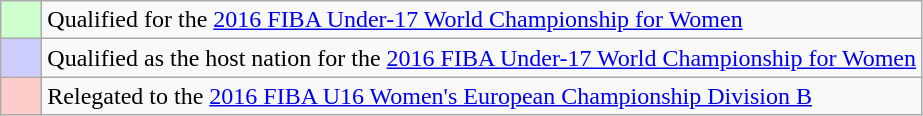<table class="wikitable">
<tr>
<td width=20px bgcolor="#ccffcc"></td>
<td>Qualified for the <a href='#'>2016 FIBA Under-17 World Championship for Women</a></td>
</tr>
<tr>
<td bgcolor="#ccccff"></td>
<td>Qualified as the host nation for the <a href='#'>2016 FIBA Under-17 World Championship for Women</a></td>
</tr>
<tr>
<td bgcolor="#ffcccc"></td>
<td>Relegated to the <a href='#'>2016 FIBA U16 Women's European Championship Division B</a></td>
</tr>
</table>
